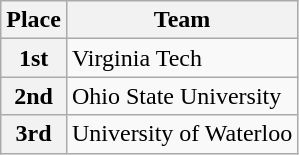<table class="wikitable">
<tr>
<th>Place</th>
<th>Team</th>
</tr>
<tr>
<th>1st</th>
<td>Virginia Tech</td>
</tr>
<tr>
<th>2nd</th>
<td>Ohio State University</td>
</tr>
<tr>
<th>3rd</th>
<td>University of Waterloo</td>
</tr>
</table>
